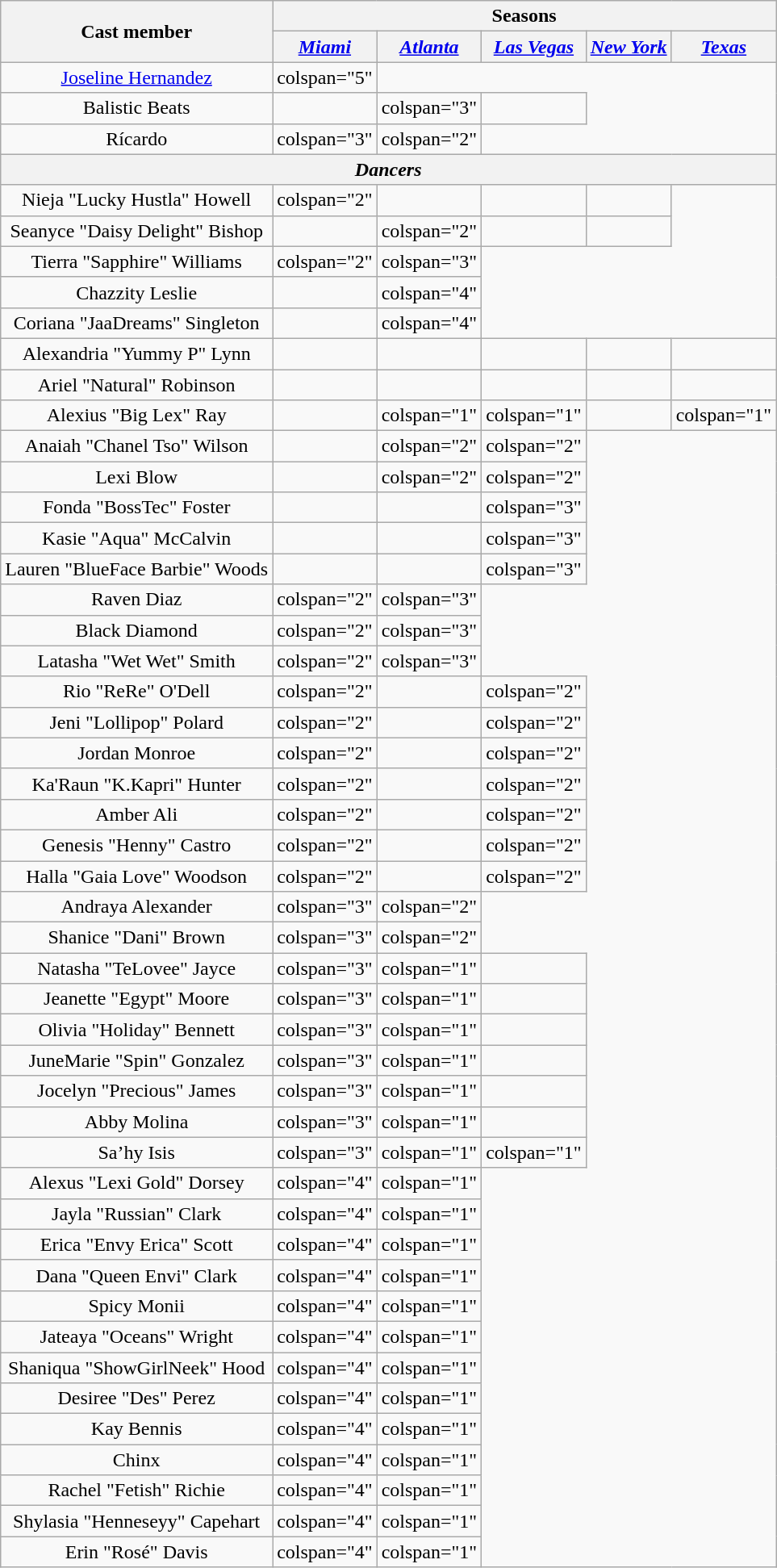<table class="wikitable plainrowheaders" style="text-align:center;">
<tr>
<th scope="col" rowspan="2">Cast member</th>
<th scope="col" colspan="5">Seasons</th>
</tr>
<tr>
<th scope="col"><em><a href='#'>Miami</a></em></th>
<th scope="col"><em><a href='#'>Atlanta</a></em></th>
<th scope="col"><em><a href='#'>Las Vegas</a></em></th>
<th scope="col"><em><a href='#'>New York</a></em></th>
<th scope="col"><em><a href='#'>Texas</a></em></th>
</tr>
<tr>
<td scope="row"><a href='#'>Joseline Hernandez</a></td>
<td>colspan="5" </td>
</tr>
<tr>
<td scope="row">Balistic Beats</td>
<td></td>
<td>colspan="3" </td>
<td></td>
</tr>
<tr>
<td scope="row">Rícardo</td>
<td>colspan="3" </td>
<td>colspan="2" </td>
</tr>
<tr>
<th scope="col" colspan="6"><em>Dancers</em></th>
</tr>
<tr>
<td scope="row">Nieja "Lucky Hustla" Howell</td>
<td>colspan="2" </td>
<td></td>
<td></td>
<td></td>
</tr>
<tr>
<td scope="row">Seanyce "Daisy Delight" Bishop</td>
<td></td>
<td>colspan="2" </td>
<td></td>
<td></td>
</tr>
<tr>
<td scope="row">Tierra "Sapphire" Williams</td>
<td>colspan="2" </td>
<td>colspan="3" </td>
</tr>
<tr>
<td scope="row">Chazzity Leslie</td>
<td></td>
<td>colspan="4"  </td>
</tr>
<tr>
<td scope="row">Coriana "JaaDreams" Singleton</td>
<td></td>
<td>colspan="4" </td>
</tr>
<tr>
<td scope="row">Alexandria "Yummy P" Lynn</td>
<td></td>
<td></td>
<td></td>
<td></td>
<td></td>
</tr>
<tr>
<td scope="row">Ariel "Natural" Robinson</td>
<td></td>
<td></td>
<td></td>
<td></td>
<td></td>
</tr>
<tr>
<td scope="row">Alexius "Big Lex" Ray</td>
<td></td>
<td>colspan="1" </td>
<td>colspan="1" </td>
<td></td>
<td>colspan="1" </td>
</tr>
<tr>
<td scope="row">Anaiah "Chanel Tso" Wilson</td>
<td></td>
<td>colspan="2" </td>
<td>colspan="2" </td>
</tr>
<tr>
<td scope="row">Lexi Blow</td>
<td></td>
<td>colspan="2" </td>
<td>colspan="2" </td>
</tr>
<tr>
<td scope="row">Fonda "BossTec" Foster</td>
<td></td>
<td></td>
<td>colspan="3" </td>
</tr>
<tr>
<td scope="row">Kasie "Aqua" McCalvin</td>
<td></td>
<td></td>
<td>colspan="3" </td>
</tr>
<tr>
<td scope="row">Lauren "BlueFace Barbie" Woods</td>
<td></td>
<td></td>
<td>colspan="3" </td>
</tr>
<tr>
<td scope="row">Raven Diaz</td>
<td>colspan="2" </td>
<td>colspan="3" </td>
</tr>
<tr>
<td scope="row">Black Diamond</td>
<td>colspan="2" </td>
<td>colspan="3" </td>
</tr>
<tr>
<td scope="row">Latasha "Wet Wet" Smith</td>
<td>colspan="2" </td>
<td>colspan="3" </td>
</tr>
<tr>
<td scope="row">Rio "ReRe" O'Dell</td>
<td>colspan="2" </td>
<td></td>
<td>colspan="2" </td>
</tr>
<tr>
<td scope="row">Jeni "Lollipop" Polard</td>
<td>colspan="2" </td>
<td></td>
<td>colspan="2" </td>
</tr>
<tr>
<td scope="row">Jordan Monroe</td>
<td>colspan="2" </td>
<td></td>
<td>colspan="2" </td>
</tr>
<tr>
<td scope="row">Ka'Raun "K.Kapri" Hunter</td>
<td>colspan="2" </td>
<td></td>
<td>colspan="2" </td>
</tr>
<tr>
<td scope="row">Amber Ali</td>
<td>colspan="2" </td>
<td></td>
<td>colspan="2" </td>
</tr>
<tr>
<td scope="row">Genesis "Henny" Castro</td>
<td>colspan="2" </td>
<td></td>
<td>colspan="2" </td>
</tr>
<tr>
<td scope="row">Halla "Gaia Love" Woodson</td>
<td>colspan="2" </td>
<td></td>
<td>colspan="2" </td>
</tr>
<tr>
<td scope="row">Andraya Alexander</td>
<td>colspan="3" </td>
<td>colspan="2" </td>
</tr>
<tr>
<td scope="row">Shanice "Dani" Brown</td>
<td>colspan="3" </td>
<td>colspan="2" </td>
</tr>
<tr>
<td scope="row">Natasha "TeLovee" Jayce</td>
<td>colspan="3" </td>
<td>colspan="1" </td>
<td></td>
</tr>
<tr>
<td scope="row">Jeanette "Egypt" Moore</td>
<td>colspan="3" </td>
<td>colspan="1" </td>
<td></td>
</tr>
<tr>
<td scope="row">Olivia "Holiday" Bennett</td>
<td>colspan="3" </td>
<td>colspan="1" </td>
<td></td>
</tr>
<tr>
<td scope="row">JuneMarie "Spin" Gonzalez</td>
<td>colspan="3" </td>
<td>colspan="1" </td>
<td></td>
</tr>
<tr>
<td scope="row">Jocelyn "Precious" James</td>
<td>colspan="3" </td>
<td>colspan="1" </td>
<td></td>
</tr>
<tr>
<td scope="row">Abby Molina</td>
<td>colspan="3" </td>
<td>colspan="1" </td>
<td></td>
</tr>
<tr>
<td scope="row">Sa’hy Isis</td>
<td>colspan="3" </td>
<td>colspan="1" </td>
<td>colspan="1" </td>
</tr>
<tr>
<td scope="row">Alexus "Lexi Gold" Dorsey</td>
<td>colspan="4" </td>
<td>colspan="1" </td>
</tr>
<tr>
<td scope="row">Jayla "Russian" Clark</td>
<td>colspan="4" </td>
<td>colspan="1" </td>
</tr>
<tr>
<td scope="row">Erica "Envy Erica" Scott</td>
<td>colspan="4" </td>
<td>colspan="1" </td>
</tr>
<tr>
<td scope="row">Dana "Queen Envi" Clark</td>
<td>colspan="4" </td>
<td>colspan="1" </td>
</tr>
<tr>
<td scope="row">Spicy Monii</td>
<td>colspan="4" </td>
<td>colspan="1" </td>
</tr>
<tr>
<td scope="row">Jateaya "Oceans" Wright</td>
<td>colspan="4" </td>
<td>colspan="1" </td>
</tr>
<tr>
<td scope="row">Shaniqua "ShowGirlNeek" Hood</td>
<td>colspan="4" </td>
<td>colspan="1" </td>
</tr>
<tr>
<td scope="row">Desiree "Des" Perez</td>
<td>colspan="4" </td>
<td>colspan="1" </td>
</tr>
<tr>
<td scope="row">Kay Bennis</td>
<td>colspan="4" </td>
<td>colspan="1" </td>
</tr>
<tr>
<td scope="row">Chinx</td>
<td>colspan="4" </td>
<td>colspan="1" </td>
</tr>
<tr>
<td scope="row">Rachel "Fetish" Richie</td>
<td>colspan="4" </td>
<td>colspan="1" </td>
</tr>
<tr>
<td scope="row">Shylasia "Henneseyy" Capehart</td>
<td>colspan="4" </td>
<td>colspan="1" </td>
</tr>
<tr>
<td scope="row">Erin "Rosé" Davis</td>
<td>colspan="4" </td>
<td>colspan="1" </td>
</tr>
</table>
